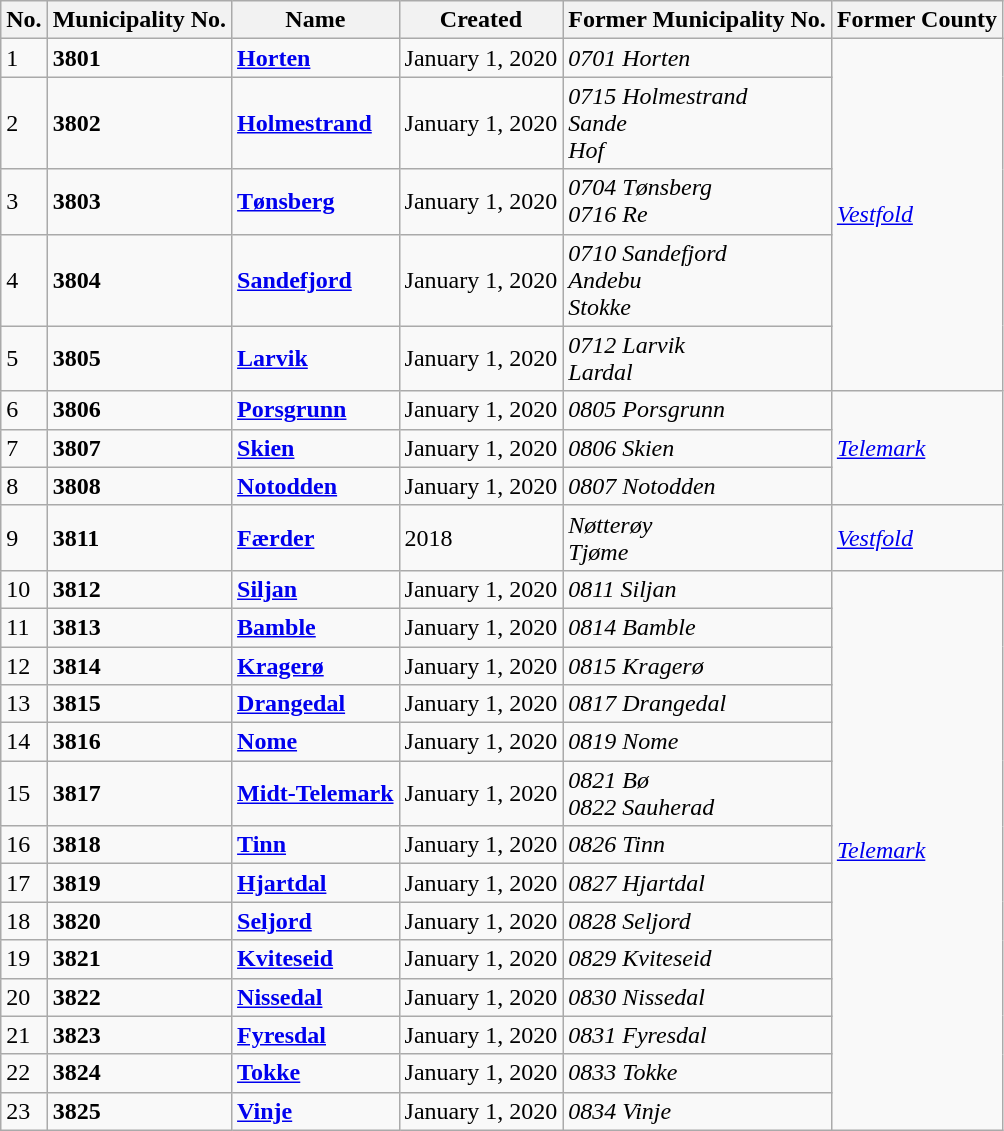<table class="sortable wikitable">
<tr>
<th>No.</th>
<th>Municipality No.</th>
<th>Name</th>
<th>Created</th>
<th>Former Municipality No.</th>
<th>Former County</th>
</tr>
<tr --->
<td>1</td>
<td><strong>3801</strong></td>
<td><strong><a href='#'>Horten</a></strong></td>
<td>January 1, 2020</td>
<td><em>0701 Horten</em></td>
<td rowspan="5"><em><a href='#'>Vestfold</a></em></td>
</tr>
<tr --->
<td>2</td>
<td><strong>3802</strong></td>
<td><strong><a href='#'>Holmestrand</a></strong></td>
<td>January 1, 2020</td>
<td><em>0715 Holmestrand <br>Sande <br>Hof</em></td>
</tr>
<tr --->
<td>3</td>
<td><strong>3803</strong></td>
<td><strong><a href='#'>Tønsberg</a></strong></td>
<td>January 1, 2020</td>
<td><em>0704 Tønsberg<br>0716 Re</em></td>
</tr>
<tr --->
<td>4</td>
<td><strong>3804</strong></td>
<td><strong><a href='#'>Sandefjord</a></strong></td>
<td>January 1, 2020</td>
<td><em>0710 Sandefjord <br>Andebu <br>Stokke</em></td>
</tr>
<tr --->
<td>5</td>
<td><strong>3805</strong></td>
<td><strong><a href='#'>Larvik</a></strong></td>
<td>January 1, 2020</td>
<td><em>0712 Larvik <br>Lardal</em></td>
</tr>
<tr --->
<td>6</td>
<td><strong>3806</strong></td>
<td><strong><a href='#'>Porsgrunn</a></strong></td>
<td>January 1, 2020</td>
<td><em>0805 Porsgrunn</em></td>
<td rowspan="3"><em><a href='#'>Telemark</a></em></td>
</tr>
<tr --->
<td>7</td>
<td><strong>3807</strong></td>
<td><strong><a href='#'>Skien</a></strong></td>
<td>January 1, 2020</td>
<td><em>0806 Skien</em></td>
</tr>
<tr --->
<td>8</td>
<td><strong>3808</strong></td>
<td><strong><a href='#'>Notodden</a></strong></td>
<td>January 1, 2020</td>
<td><em>0807 Notodden</em></td>
</tr>
<tr --->
<td>9</td>
<td><strong>3811</strong></td>
<td><strong><a href='#'>Færder</a></strong></td>
<td>2018</td>
<td><em>Nøtterøy <br>Tjøme</em></td>
<td><em><a href='#'>Vestfold</a></em></td>
</tr>
<tr --->
<td>10</td>
<td><strong>3812</strong></td>
<td><strong><a href='#'>Siljan</a></strong></td>
<td>January 1, 2020</td>
<td><em>0811 Siljan</em></td>
<td rowspan="14"><em><a href='#'>Telemark</a></em></td>
</tr>
<tr --->
<td>11</td>
<td><strong>3813</strong></td>
<td><strong><a href='#'>Bamble</a></strong></td>
<td>January 1, 2020</td>
<td><em>0814 Bamble</em></td>
</tr>
<tr --->
<td>12</td>
<td><strong>3814</strong></td>
<td><strong><a href='#'>Kragerø</a></strong></td>
<td>January 1, 2020</td>
<td><em>0815 Kragerø</em></td>
</tr>
<tr --->
<td>13</td>
<td><strong>3815</strong></td>
<td><strong><a href='#'>Drangedal</a></strong></td>
<td>January 1, 2020</td>
<td><em>0817 Drangedal</em></td>
</tr>
<tr --->
<td>14</td>
<td><strong>3816</strong></td>
<td><strong><a href='#'>Nome</a></strong></td>
<td>January 1, 2020</td>
<td><em>0819 Nome</em></td>
</tr>
<tr --->
<td>15</td>
<td><strong>3817</strong></td>
<td><strong><a href='#'>Midt-Telemark</a></strong></td>
<td>January 1, 2020</td>
<td><em>0821 Bø<br>0822 Sauherad</em></td>
</tr>
<tr --->
<td>16</td>
<td><strong>3818</strong></td>
<td><strong><a href='#'>Tinn</a></strong></td>
<td>January 1, 2020</td>
<td><em>0826 Tinn</em></td>
</tr>
<tr --->
<td>17</td>
<td><strong>3819</strong></td>
<td><strong><a href='#'>Hjartdal</a></strong></td>
<td>January 1, 2020</td>
<td><em>0827 Hjartdal</em></td>
</tr>
<tr --->
<td>18</td>
<td><strong>3820</strong></td>
<td><strong><a href='#'>Seljord</a></strong></td>
<td>January 1, 2020</td>
<td><em>0828 Seljord</em></td>
</tr>
<tr --->
<td>19</td>
<td><strong>3821</strong></td>
<td><strong><a href='#'>Kviteseid</a></strong></td>
<td>January 1, 2020</td>
<td><em>0829 Kviteseid</em></td>
</tr>
<tr --->
<td>20</td>
<td><strong>3822</strong></td>
<td><strong><a href='#'>Nissedal</a></strong></td>
<td>January 1, 2020</td>
<td><em>0830 Nissedal</em></td>
</tr>
<tr --->
<td>21</td>
<td><strong>3823</strong></td>
<td><strong><a href='#'>Fyresdal</a></strong></td>
<td>January 1, 2020</td>
<td><em>0831 Fyresdal</em></td>
</tr>
<tr --->
<td>22</td>
<td><strong>3824</strong></td>
<td><strong><a href='#'>Tokke</a></strong></td>
<td>January 1, 2020</td>
<td><em>0833 Tokke</em></td>
</tr>
<tr --->
<td>23</td>
<td><strong>3825</strong></td>
<td><strong><a href='#'>Vinje</a></strong></td>
<td>January 1, 2020</td>
<td><em>0834 Vinje</em></td>
</tr>
</table>
